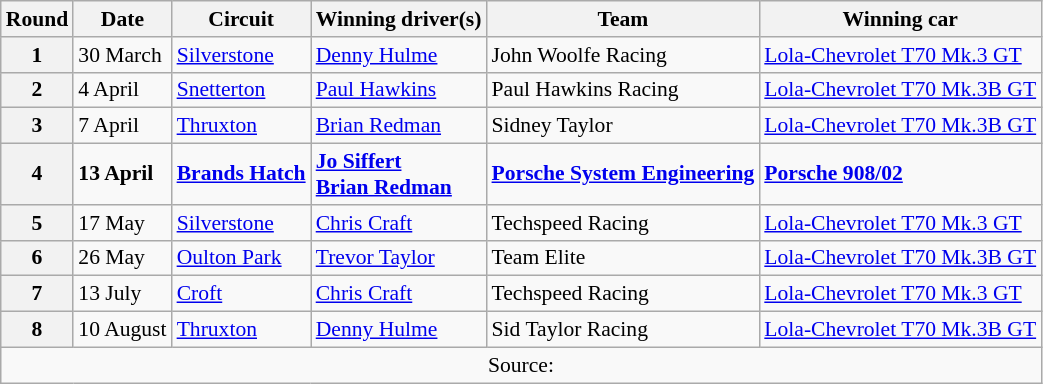<table class="wikitable" style="font-size: 90%;">
<tr>
<th>Round</th>
<th>Date</th>
<th>Circuit</th>
<th>Winning driver(s)</th>
<th>Team</th>
<th>Winning car</th>
</tr>
<tr>
<th>1</th>
<td>30 March</td>
<td><a href='#'>Silverstone</a></td>
<td> <a href='#'>Denny Hulme</a></td>
<td>John Woolfe Racing</td>
<td><a href='#'>Lola-Chevrolet T70 Mk.3 GT</a></td>
</tr>
<tr>
<th>2</th>
<td>4 April</td>
<td><a href='#'>Snetterton</a></td>
<td> <a href='#'>Paul Hawkins</a></td>
<td>Paul Hawkins Racing</td>
<td><a href='#'>Lola-Chevrolet T70 Mk.3B GT</a></td>
</tr>
<tr>
<th>3</th>
<td>7 April</td>
<td><a href='#'>Thruxton</a></td>
<td> <a href='#'>Brian Redman</a></td>
<td>Sidney Taylor</td>
<td><a href='#'>Lola-Chevrolet T70 Mk.3B GT</a></td>
</tr>
<tr>
<th>4</th>
<td><strong>13 April</strong></td>
<td><strong><a href='#'>Brands Hatch</a></strong></td>
<td> <strong><a href='#'>Jo Siffert</a></strong><br> <strong><a href='#'>Brian Redman</a></strong></td>
<td><strong><a href='#'>Porsche System Engineering</a></strong></td>
<td><strong><a href='#'>Porsche 908/02</a></strong></td>
</tr>
<tr>
<th>5</th>
<td>17 May</td>
<td><a href='#'>Silverstone</a></td>
<td> <a href='#'>Chris Craft</a></td>
<td>Techspeed Racing</td>
<td><a href='#'>Lola-Chevrolet T70 Mk.3 GT</a></td>
</tr>
<tr>
<th>6</th>
<td>26 May</td>
<td><a href='#'>Oulton Park</a></td>
<td> <a href='#'>Trevor Taylor</a></td>
<td>Team Elite</td>
<td><a href='#'>Lola-Chevrolet T70 Mk.3B GT</a></td>
</tr>
<tr>
<th>7</th>
<td>13 July</td>
<td><a href='#'>Croft</a></td>
<td> <a href='#'>Chris Craft</a></td>
<td>Techspeed Racing</td>
<td><a href='#'>Lola-Chevrolet T70 Mk.3 GT</a></td>
</tr>
<tr>
<th>8</th>
<td>10 August</td>
<td><a href='#'>Thruxton</a></td>
<td> <a href='#'>Denny Hulme</a></td>
<td>Sid Taylor Racing</td>
<td><a href='#'>Lola-Chevrolet T70 Mk.3B GT</a></td>
</tr>
<tr>
<td colspan="6" style="text-align:center;">Source: </td>
</tr>
</table>
